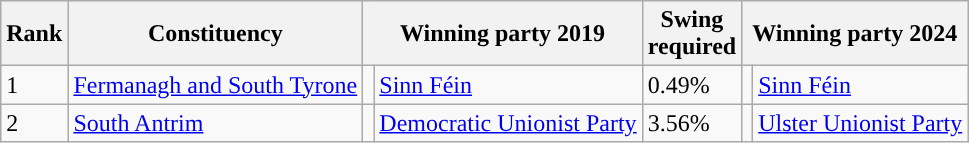<table class="wikitable sortable">
<tr>
<th>Rank</th>
<th>Constituency</th>
<th colspan=2>Winning party 2019</th>
<th>Swing <br>required</th>
<th colspan=2>Winning party 2024</th>
</tr>
<tr>
<td>1</td>
<td><a href='#'>Fermanagh and South Tyrone</a></td>
<td class="unsortable" style="background-color: "></td>
<td><a href='#'>Sinn Féin</a></td>
<td>0.49%</td>
<td class="unsortable" style="background-color: "></td>
<td><a href='#'>Sinn Féin</a></td>
</tr>
<tr>
<td>2</td>
<td><a href='#'>South Antrim</a></td>
<td class="unsortable" style="background-color: "></td>
<td><a href='#'>Democratic Unionist Party</a></td>
<td>3.56%</td>
<td class="unsortable" style="background-color: "></td>
<td><a href='#'>Ulster Unionist Party</a></td>
</tr>
</table>
